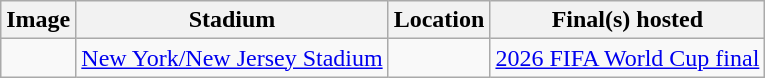<table class="wikitable sortable">
<tr>
<th>Image</th>
<th>Stadium</th>
<th>Location</th>
<th>Final(s) hosted</th>
</tr>
<tr>
<td></td>
<td><a href='#'>New York/New Jersey Stadium</a></td>
<td> </td>
<td><a href='#'>2026 FIFA World Cup final</a></td>
</tr>
</table>
